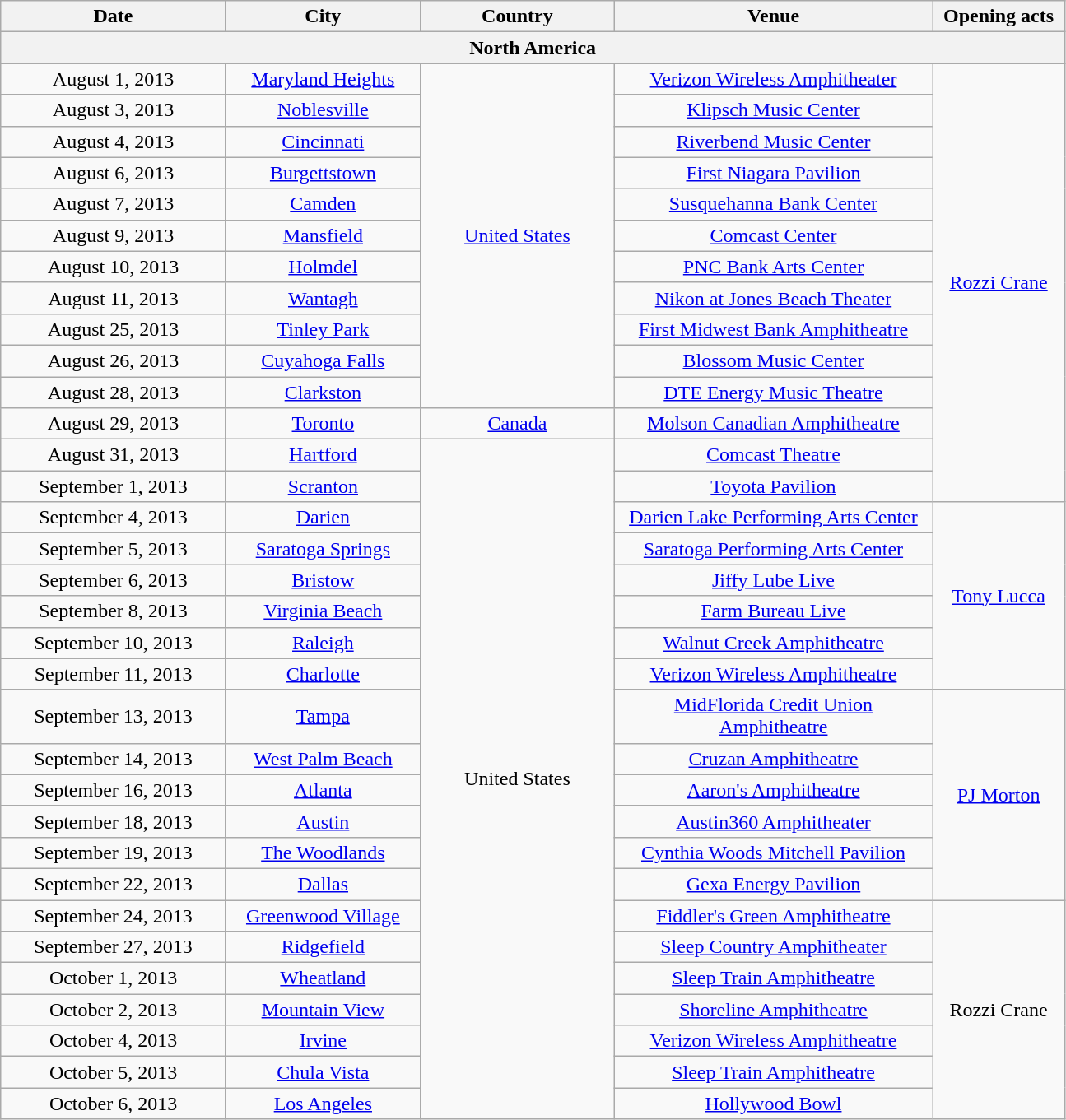<table class="wikitable" style="text-align:center">
<tr>
<th style="width:175px;">Date</th>
<th style="width:150px;">City</th>
<th style="width:150px;">Country</th>
<th style="width:250px;">Venue</th>
<th style="width:100px;">Opening acts</th>
</tr>
<tr>
<th colspan="5">North America</th>
</tr>
<tr>
<td>August 1, 2013</td>
<td><a href='#'>Maryland Heights</a></td>
<td rowspan="11"><a href='#'>United States</a></td>
<td><a href='#'>Verizon Wireless Amphitheater</a></td>
<td rowspan="14"><a href='#'>Rozzi Crane</a></td>
</tr>
<tr>
<td>August 3, 2013</td>
<td><a href='#'>Noblesville</a></td>
<td><a href='#'>Klipsch Music Center</a></td>
</tr>
<tr>
<td>August 4, 2013</td>
<td><a href='#'>Cincinnati</a></td>
<td><a href='#'>Riverbend Music Center</a></td>
</tr>
<tr>
<td>August 6, 2013</td>
<td><a href='#'>Burgettstown</a></td>
<td><a href='#'>First Niagara Pavilion</a></td>
</tr>
<tr>
<td>August 7, 2013</td>
<td><a href='#'>Camden</a></td>
<td><a href='#'>Susquehanna Bank Center</a></td>
</tr>
<tr>
<td>August 9, 2013</td>
<td><a href='#'>Mansfield</a></td>
<td><a href='#'>Comcast Center</a></td>
</tr>
<tr>
<td>August 10, 2013</td>
<td><a href='#'>Holmdel</a></td>
<td><a href='#'>PNC Bank Arts Center</a></td>
</tr>
<tr>
<td>August 11, 2013</td>
<td><a href='#'>Wantagh</a></td>
<td><a href='#'>Nikon at Jones Beach Theater</a></td>
</tr>
<tr>
<td>August 25, 2013</td>
<td><a href='#'>Tinley Park</a></td>
<td><a href='#'>First Midwest Bank Amphitheatre</a></td>
</tr>
<tr>
<td>August 26, 2013</td>
<td><a href='#'>Cuyahoga Falls</a></td>
<td><a href='#'>Blossom Music Center</a></td>
</tr>
<tr>
<td>August 28, 2013</td>
<td><a href='#'>Clarkston</a></td>
<td><a href='#'>DTE Energy Music Theatre</a></td>
</tr>
<tr>
<td>August 29, 2013</td>
<td><a href='#'>Toronto</a></td>
<td><a href='#'>Canada</a></td>
<td><a href='#'>Molson Canadian Amphitheatre</a></td>
</tr>
<tr>
<td>August 31, 2013</td>
<td><a href='#'>Hartford</a></td>
<td rowspan="21">United States</td>
<td><a href='#'>Comcast Theatre</a></td>
</tr>
<tr>
<td>September 1, 2013</td>
<td><a href='#'>Scranton</a></td>
<td><a href='#'>Toyota Pavilion</a></td>
</tr>
<tr>
<td>September 4, 2013</td>
<td><a href='#'>Darien</a></td>
<td><a href='#'>Darien Lake Performing Arts Center</a></td>
<td rowspan="6"><a href='#'>Tony Lucca</a></td>
</tr>
<tr>
<td>September 5, 2013</td>
<td><a href='#'>Saratoga Springs</a></td>
<td><a href='#'>Saratoga Performing Arts Center</a></td>
</tr>
<tr>
<td>September 6, 2013</td>
<td><a href='#'>Bristow</a></td>
<td><a href='#'>Jiffy Lube Live</a></td>
</tr>
<tr>
<td>September 8, 2013</td>
<td><a href='#'>Virginia Beach</a></td>
<td><a href='#'>Farm Bureau Live</a></td>
</tr>
<tr>
<td>September 10, 2013</td>
<td><a href='#'>Raleigh</a></td>
<td><a href='#'>Walnut Creek Amphitheatre</a></td>
</tr>
<tr>
<td>September 11, 2013</td>
<td><a href='#'>Charlotte</a></td>
<td><a href='#'>Verizon Wireless Amphitheatre</a></td>
</tr>
<tr>
<td>September 13, 2013</td>
<td><a href='#'>Tampa</a></td>
<td><a href='#'>MidFlorida Credit Union Amphitheatre</a></td>
<td rowspan="6"><a href='#'>PJ Morton</a></td>
</tr>
<tr>
<td>September 14, 2013</td>
<td><a href='#'>West Palm Beach</a></td>
<td><a href='#'>Cruzan Amphitheatre</a></td>
</tr>
<tr>
<td>September 16, 2013</td>
<td><a href='#'>Atlanta</a></td>
<td><a href='#'>Aaron's Amphitheatre</a></td>
</tr>
<tr>
<td>September 18, 2013</td>
<td><a href='#'>Austin</a></td>
<td><a href='#'>Austin360 Amphitheater</a></td>
</tr>
<tr>
<td>September 19, 2013</td>
<td><a href='#'>The Woodlands</a></td>
<td><a href='#'>Cynthia Woods Mitchell Pavilion</a></td>
</tr>
<tr>
<td>September 22, 2013</td>
<td><a href='#'>Dallas</a></td>
<td><a href='#'>Gexa Energy Pavilion</a></td>
</tr>
<tr>
<td>September 24, 2013</td>
<td><a href='#'>Greenwood Village</a></td>
<td><a href='#'>Fiddler's Green Amphitheatre</a></td>
<td rowspan="7">Rozzi Crane</td>
</tr>
<tr>
<td>September 27, 2013</td>
<td><a href='#'>Ridgefield</a></td>
<td><a href='#'>Sleep Country Amphitheater</a></td>
</tr>
<tr>
<td>October 1, 2013</td>
<td><a href='#'>Wheatland</a></td>
<td><a href='#'>Sleep Train Amphitheatre</a></td>
</tr>
<tr>
<td>October 2, 2013</td>
<td><a href='#'>Mountain View</a></td>
<td><a href='#'>Shoreline Amphitheatre</a></td>
</tr>
<tr>
<td>October 4, 2013</td>
<td><a href='#'>Irvine</a></td>
<td><a href='#'>Verizon Wireless Amphitheatre</a></td>
</tr>
<tr>
<td>October 5, 2013</td>
<td><a href='#'>Chula Vista</a></td>
<td><a href='#'>Sleep Train Amphitheatre</a></td>
</tr>
<tr>
<td>October 6, 2013</td>
<td><a href='#'>Los Angeles</a></td>
<td><a href='#'>Hollywood Bowl</a></td>
</tr>
</table>
